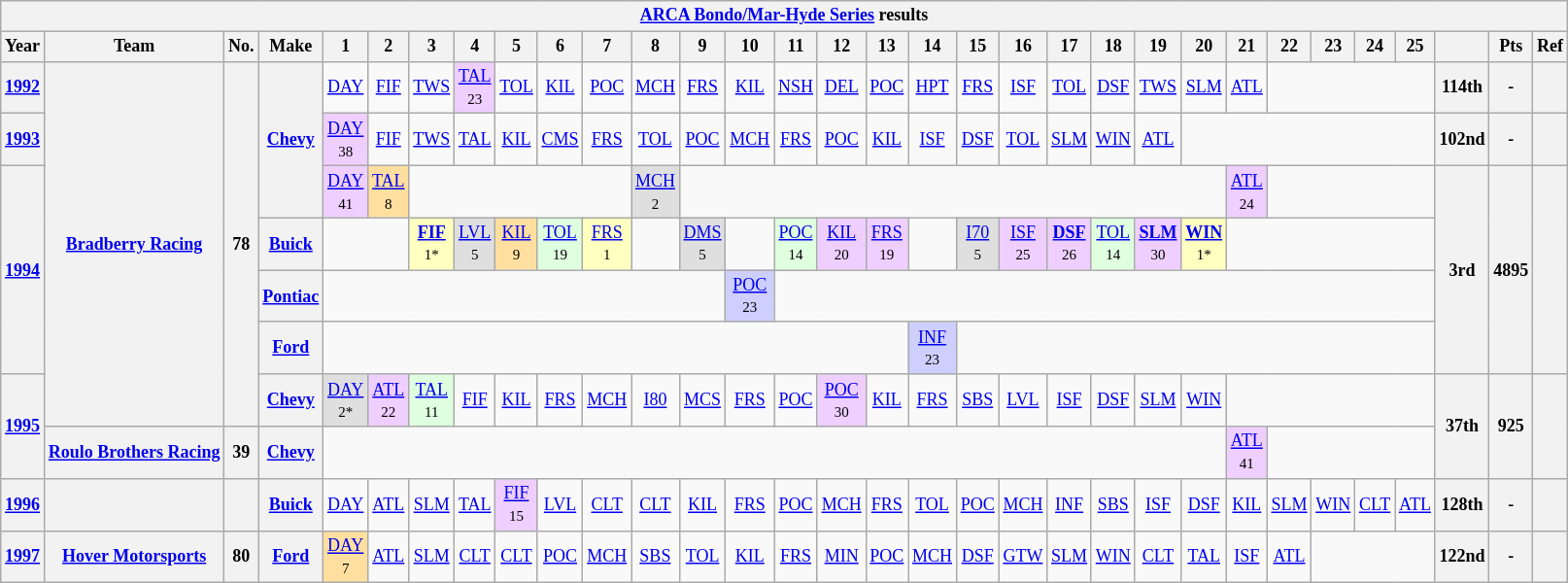<table class="wikitable" style="text-align:center; font-size:75%">
<tr>
<th colspan=45><a href='#'>ARCA Bondo/Mar-Hyde Series</a> results</th>
</tr>
<tr>
<th>Year</th>
<th>Team</th>
<th>No.</th>
<th>Make</th>
<th>1</th>
<th>2</th>
<th>3</th>
<th>4</th>
<th>5</th>
<th>6</th>
<th>7</th>
<th>8</th>
<th>9</th>
<th>10</th>
<th>11</th>
<th>12</th>
<th>13</th>
<th>14</th>
<th>15</th>
<th>16</th>
<th>17</th>
<th>18</th>
<th>19</th>
<th>20</th>
<th>21</th>
<th>22</th>
<th>23</th>
<th>24</th>
<th>25</th>
<th></th>
<th>Pts</th>
<th>Ref</th>
</tr>
<tr>
<th><a href='#'>1992</a></th>
<th rowspan=7><a href='#'>Bradberry Racing</a></th>
<th rowspan=7>78</th>
<th rowspan=3><a href='#'>Chevy</a></th>
<td><a href='#'>DAY</a></td>
<td><a href='#'>FIF</a></td>
<td><a href='#'>TWS</a></td>
<td style="background:#EFCFFF;"><a href='#'>TAL</a><br><small>23</small></td>
<td><a href='#'>TOL</a></td>
<td><a href='#'>KIL</a></td>
<td><a href='#'>POC</a></td>
<td><a href='#'>MCH</a></td>
<td><a href='#'>FRS</a></td>
<td><a href='#'>KIL</a></td>
<td><a href='#'>NSH</a></td>
<td><a href='#'>DEL</a></td>
<td><a href='#'>POC</a></td>
<td><a href='#'>HPT</a></td>
<td><a href='#'>FRS</a></td>
<td><a href='#'>ISF</a></td>
<td><a href='#'>TOL</a></td>
<td><a href='#'>DSF</a></td>
<td><a href='#'>TWS</a></td>
<td><a href='#'>SLM</a></td>
<td><a href='#'>ATL</a></td>
<td colspan=4></td>
<th>114th</th>
<th>-</th>
<th></th>
</tr>
<tr>
<th><a href='#'>1993</a></th>
<td style="background:#EFCFFF;"><a href='#'>DAY</a><br><small>38</small></td>
<td><a href='#'>FIF</a></td>
<td><a href='#'>TWS</a></td>
<td><a href='#'>TAL</a></td>
<td><a href='#'>KIL</a></td>
<td><a href='#'>CMS</a></td>
<td><a href='#'>FRS</a></td>
<td><a href='#'>TOL</a></td>
<td><a href='#'>POC</a></td>
<td><a href='#'>MCH</a></td>
<td><a href='#'>FRS</a></td>
<td><a href='#'>POC</a></td>
<td><a href='#'>KIL</a></td>
<td><a href='#'>ISF</a></td>
<td><a href='#'>DSF</a></td>
<td><a href='#'>TOL</a></td>
<td><a href='#'>SLM</a></td>
<td><a href='#'>WIN</a></td>
<td><a href='#'>ATL</a></td>
<td colspan=6></td>
<th>102nd</th>
<th>-</th>
<th></th>
</tr>
<tr>
<th rowspan=4><a href='#'>1994</a></th>
<td style="background:#EFCFFF;"><a href='#'>DAY</a><br><small>41</small></td>
<td style="background:#FFDF9F;"><a href='#'>TAL</a><br><small>8</small></td>
<td colspan=5></td>
<td style="background:#DFDFDF;"><a href='#'>MCH</a><br><small>2</small></td>
<td colspan=12></td>
<td style="background:#EFCFFF;"><a href='#'>ATL</a><br><small>24</small></td>
<td colspan=4></td>
<th rowspan=4>3rd</th>
<th rowspan=4>4895</th>
<th rowspan=4></th>
</tr>
<tr>
<th><a href='#'>Buick</a></th>
<td colspan=2></td>
<td style="background:#FFFFBF;"><strong><a href='#'>FIF</a></strong><br><small>1*</small></td>
<td style="background:#DFDFDF;"><a href='#'>LVL</a><br><small>5</small></td>
<td style="background:#FFDF9F;"><a href='#'>KIL</a><br><small>9</small></td>
<td style="background:#DFFFDF;"><a href='#'>TOL</a><br><small>19</small></td>
<td style="background:#FFFFBF;"><a href='#'>FRS</a><br><small>1</small></td>
<td></td>
<td style="background:#DFDFDF;"><a href='#'>DMS</a><br><small>5</small></td>
<td></td>
<td style="background:#DFFFDF;"><a href='#'>POC</a><br><small>14</small></td>
<td style="background:#EFCFFF;"><a href='#'>KIL</a><br><small>20</small></td>
<td style="background:#EFCFFF;"><a href='#'>FRS</a><br><small>19</small></td>
<td></td>
<td style="background:#DFDFDF;"><a href='#'>I70</a><br><small>5</small></td>
<td style="background:#EFCFFF;"><a href='#'>ISF</a><br><small>25</small></td>
<td style="background:#EFCFFF;"><strong><a href='#'>DSF</a></strong><br><small>26</small></td>
<td style="background:#DFFFDF;"><a href='#'>TOL</a><br><small>14</small></td>
<td style="background:#EFCFFF;"><strong><a href='#'>SLM</a></strong><br><small>30</small></td>
<td style="background:#FFFFBF;"><strong><a href='#'>WIN</a></strong><br><small>1*</small></td>
<td colspan=5></td>
</tr>
<tr>
<th><a href='#'>Pontiac</a></th>
<td colspan=9></td>
<td style="background:#CFCFFF;"><a href='#'>POC</a><br><small>23</small></td>
<td colspan=15></td>
</tr>
<tr>
<th><a href='#'>Ford</a></th>
<td colspan=13></td>
<td style="background:#CFCFFF;"><a href='#'>INF</a><br><small>23</small></td>
<td colspan=11></td>
</tr>
<tr>
<th rowspan=2><a href='#'>1995</a></th>
<th><a href='#'>Chevy</a></th>
<td style="background:#DFDFDF;"><a href='#'>DAY</a><br><small>2*</small></td>
<td style="background:#EFCFFF;"><a href='#'>ATL</a><br><small>22</small></td>
<td style="background:#DFFFDF;"><a href='#'>TAL</a><br><small>11</small></td>
<td><a href='#'>FIF</a></td>
<td><a href='#'>KIL</a></td>
<td><a href='#'>FRS</a></td>
<td><a href='#'>MCH</a></td>
<td><a href='#'>I80</a></td>
<td><a href='#'>MCS</a></td>
<td><a href='#'>FRS</a></td>
<td><a href='#'>POC</a></td>
<td style="background:#EFCFFF;"><a href='#'>POC</a><br><small>30</small></td>
<td><a href='#'>KIL</a></td>
<td><a href='#'>FRS</a></td>
<td><a href='#'>SBS</a></td>
<td><a href='#'>LVL</a></td>
<td><a href='#'>ISF</a></td>
<td><a href='#'>DSF</a></td>
<td><a href='#'>SLM</a></td>
<td><a href='#'>WIN</a></td>
<td colspan=5></td>
<th rowspan=2>37th</th>
<th rowspan=2>925</th>
<th rowspan=2></th>
</tr>
<tr>
<th><a href='#'>Roulo Brothers Racing</a></th>
<th>39</th>
<th><a href='#'>Chevy</a></th>
<td colspan=20></td>
<td style="background:#EFCFFF;"><a href='#'>ATL</a><br><small>41</small></td>
<td colspan=4></td>
</tr>
<tr>
<th><a href='#'>1996</a></th>
<th></th>
<th></th>
<th><a href='#'>Buick</a></th>
<td><a href='#'>DAY</a></td>
<td><a href='#'>ATL</a></td>
<td><a href='#'>SLM</a></td>
<td><a href='#'>TAL</a></td>
<td style="background:#EFCFFF;"><a href='#'>FIF</a><br><small>15</small></td>
<td><a href='#'>LVL</a></td>
<td><a href='#'>CLT</a></td>
<td><a href='#'>CLT</a></td>
<td><a href='#'>KIL</a></td>
<td><a href='#'>FRS</a></td>
<td><a href='#'>POC</a></td>
<td><a href='#'>MCH</a></td>
<td><a href='#'>FRS</a></td>
<td><a href='#'>TOL</a></td>
<td><a href='#'>POC</a></td>
<td><a href='#'>MCH</a></td>
<td><a href='#'>INF</a></td>
<td><a href='#'>SBS</a></td>
<td><a href='#'>ISF</a></td>
<td><a href='#'>DSF</a></td>
<td><a href='#'>KIL</a></td>
<td><a href='#'>SLM</a></td>
<td><a href='#'>WIN</a></td>
<td><a href='#'>CLT</a></td>
<td><a href='#'>ATL</a></td>
<th>128th</th>
<th>-</th>
<th></th>
</tr>
<tr>
<th><a href='#'>1997</a></th>
<th><a href='#'>Hover Motorsports</a></th>
<th>80</th>
<th><a href='#'>Ford</a></th>
<td style="background:#FFDF9F;"><a href='#'>DAY</a><br><small>7</small></td>
<td><a href='#'>ATL</a></td>
<td><a href='#'>SLM</a></td>
<td><a href='#'>CLT</a></td>
<td><a href='#'>CLT</a></td>
<td><a href='#'>POC</a></td>
<td><a href='#'>MCH</a></td>
<td><a href='#'>SBS</a></td>
<td><a href='#'>TOL</a></td>
<td><a href='#'>KIL</a></td>
<td><a href='#'>FRS</a></td>
<td><a href='#'>MIN</a></td>
<td><a href='#'>POC</a></td>
<td><a href='#'>MCH</a></td>
<td><a href='#'>DSF</a></td>
<td><a href='#'>GTW</a></td>
<td><a href='#'>SLM</a></td>
<td><a href='#'>WIN</a></td>
<td><a href='#'>CLT</a></td>
<td><a href='#'>TAL</a></td>
<td><a href='#'>ISF</a></td>
<td><a href='#'>ATL</a></td>
<td colspan=3></td>
<th>122nd</th>
<th>-</th>
<th></th>
</tr>
</table>
